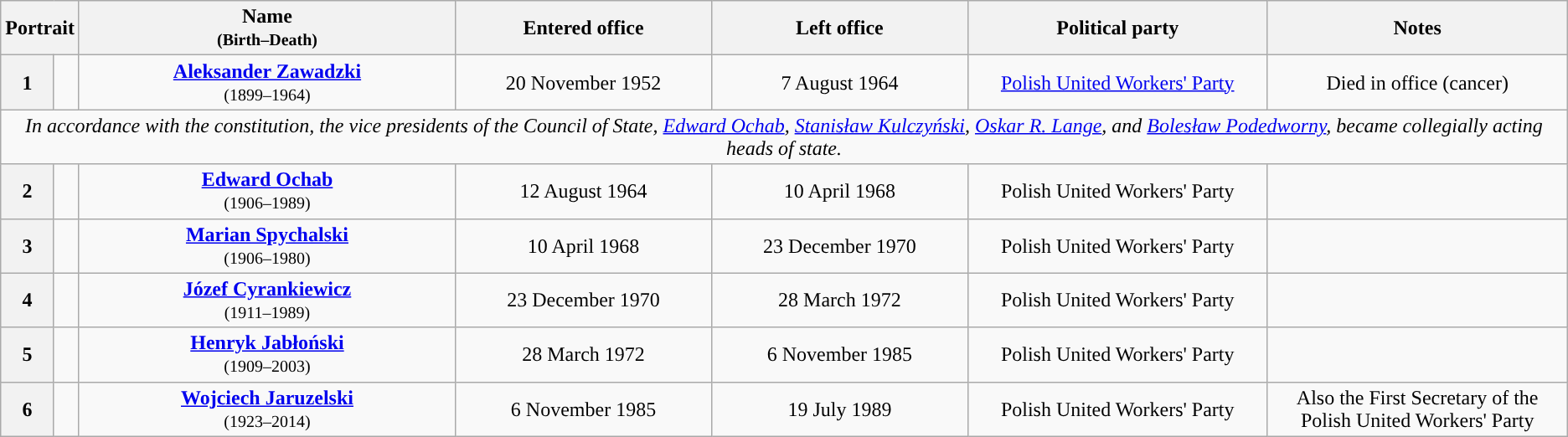<table class="wikitable" style="text-align:center">
<tr>
<th colspan=2>Portrait</th>
<th width=25%>Name<br><small>(Birth–Death)</small></th>
<th width=17%>Entered office</th>
<th width=17%>Left office</th>
<th width=20%>Political party</th>
<th width=20%>Notes</th>
</tr>
<tr>
<th style="background:">1</th>
<td></td>
<td><strong><a href='#'>Aleksander Zawadzki</a></strong><br><small>(1899–1964)</small></td>
<td>20 November 1952</td>
<td>7 August 1964</td>
<td><a href='#'>Polish United Workers' Party</a></td>
<td>Died in office (cancer)</td>
</tr>
<tr>
<td colspan="7"><em>In accordance with the constitution, the vice presidents of the Council of State, <a href='#'>Edward Ochab</a>, <a href='#'>Stanisław Kulczyński</a>, <a href='#'>Oskar R. Lange</a>, and <a href='#'>Bolesław Podedworny</a>, became collegially acting heads of state.</em></td>
</tr>
<tr>
<th style="background:">2</th>
<td></td>
<td><strong><a href='#'>Edward Ochab</a></strong><br><small>(1906–1989)</small></td>
<td>12 August 1964</td>
<td>10 April 1968</td>
<td>Polish United Workers' Party</td>
<td></td>
</tr>
<tr>
<th style="background:">3</th>
<td></td>
<td><strong><a href='#'>Marian Spychalski</a></strong><br><small>(1906–1980)</small></td>
<td>10 April 1968</td>
<td>23 December 1970</td>
<td>Polish United Workers' Party</td>
<td></td>
</tr>
<tr>
<th style="background:">4</th>
<td></td>
<td><strong><a href='#'>Józef Cyrankiewicz</a></strong><br><small>(1911–1989)</small></td>
<td>23 December 1970</td>
<td>28 March 1972</td>
<td>Polish United Workers' Party</td>
<td></td>
</tr>
<tr>
<th style="background:">5</th>
<td></td>
<td><strong><a href='#'>Henryk Jabłoński</a></strong><br><small>(1909–2003)</small></td>
<td>28 March 1972</td>
<td>6 November 1985</td>
<td>Polish United Workers' Party</td>
<td></td>
</tr>
<tr>
<th style="background:">6</th>
<td></td>
<td><strong><a href='#'>Wojciech Jaruzelski</a></strong><br><small>(1923–2014)</small></td>
<td>6 November 1985</td>
<td>19 July 1989</td>
<td>Polish United Workers' Party</td>
<td>Also the First Secretary of the Polish United Workers' Party</td>
</tr>
</table>
